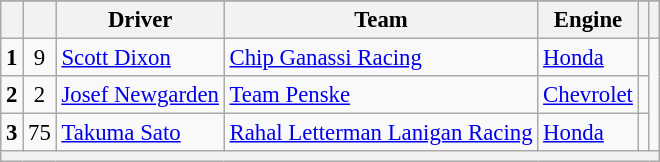<table class="wikitable" style="font-size:95%;">
<tr>
</tr>
<tr>
<th></th>
<th></th>
<th>Driver</th>
<th>Team</th>
<th>Engine</th>
<th></th>
<th></th>
</tr>
<tr>
<td style="text-align:center;"><strong>1</strong></td>
<td style="text-align:center;">9</td>
<td> <a href='#'>Scott Dixon</a> </td>
<td><a href='#'>Chip Ganassi Racing</a></td>
<td><a href='#'>Honda</a></td>
<td></td>
</tr>
<tr>
<td style="text-align:center;"><strong>2</strong></td>
<td style="text-align:center;">2</td>
<td> <a href='#'>Josef Newgarden</a> </td>
<td><a href='#'>Team Penske</a></td>
<td><a href='#'>Chevrolet</a></td>
<td></td>
</tr>
<tr>
<td style="text-align:center;"><strong>3</strong></td>
<td style="text-align:center;">75</td>
<td> <a href='#'>Takuma Sato</a> </td>
<td><a href='#'>Rahal Letterman Lanigan Racing</a></td>
<td><a href='#'>Honda</a></td>
<td></td>
</tr>
<tr>
<th colspan=7></th>
</tr>
</table>
